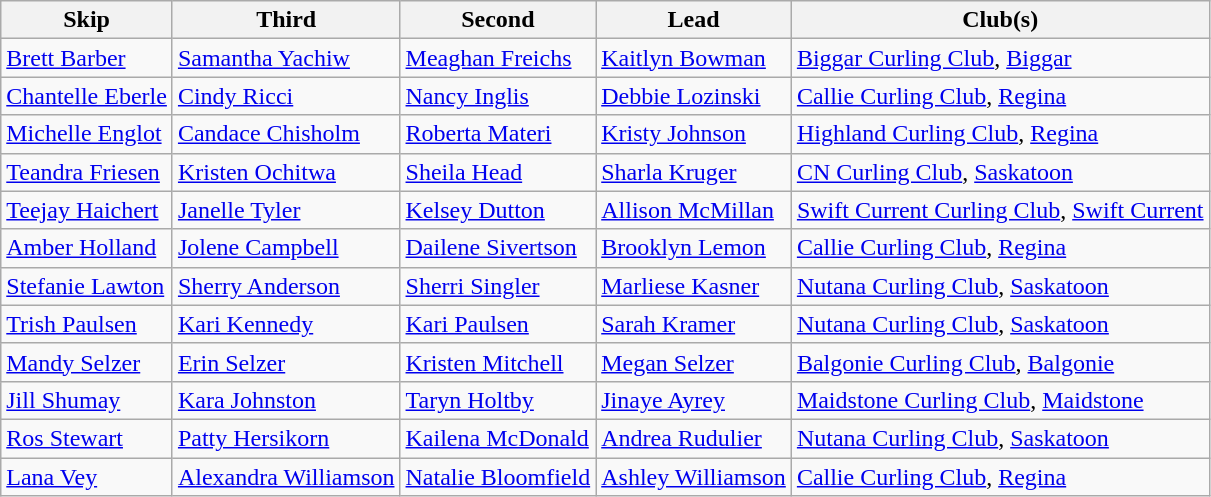<table class=wikitable>
<tr>
<th>Skip</th>
<th>Third</th>
<th>Second</th>
<th>Lead</th>
<th>Club(s)</th>
</tr>
<tr>
<td><a href='#'>Brett Barber</a></td>
<td><a href='#'>Samantha Yachiw</a></td>
<td><a href='#'>Meaghan Freichs</a></td>
<td><a href='#'>Kaitlyn Bowman</a></td>
<td><a href='#'>Biggar Curling Club</a>, <a href='#'>Biggar</a></td>
</tr>
<tr>
<td><a href='#'>Chantelle Eberle</a></td>
<td><a href='#'>Cindy Ricci</a></td>
<td><a href='#'>Nancy Inglis</a></td>
<td><a href='#'>Debbie Lozinski</a></td>
<td><a href='#'>Callie Curling Club</a>, <a href='#'>Regina</a></td>
</tr>
<tr>
<td><a href='#'>Michelle Englot</a></td>
<td><a href='#'>Candace Chisholm</a></td>
<td><a href='#'>Roberta Materi</a></td>
<td><a href='#'>Kristy Johnson</a></td>
<td><a href='#'>Highland Curling Club</a>, <a href='#'>Regina</a></td>
</tr>
<tr>
<td><a href='#'>Teandra Friesen</a></td>
<td><a href='#'>Kristen Ochitwa</a></td>
<td><a href='#'>Sheila Head</a></td>
<td><a href='#'>Sharla Kruger</a></td>
<td><a href='#'>CN Curling Club</a>, <a href='#'>Saskatoon</a></td>
</tr>
<tr>
<td><a href='#'>Teejay Haichert</a></td>
<td><a href='#'>Janelle Tyler</a></td>
<td><a href='#'>Kelsey Dutton</a></td>
<td><a href='#'>Allison McMillan</a></td>
<td><a href='#'>Swift Current Curling Club</a>, <a href='#'>Swift Current</a></td>
</tr>
<tr>
<td><a href='#'>Amber Holland</a></td>
<td><a href='#'>Jolene Campbell</a></td>
<td><a href='#'>Dailene Sivertson</a></td>
<td><a href='#'>Brooklyn Lemon</a></td>
<td><a href='#'>Callie Curling Club</a>, <a href='#'>Regina</a></td>
</tr>
<tr>
<td><a href='#'>Stefanie Lawton</a></td>
<td><a href='#'>Sherry Anderson</a></td>
<td><a href='#'>Sherri Singler</a></td>
<td><a href='#'>Marliese Kasner</a></td>
<td><a href='#'>Nutana Curling Club</a>, <a href='#'>Saskatoon</a></td>
</tr>
<tr>
<td><a href='#'>Trish Paulsen</a></td>
<td><a href='#'>Kari Kennedy</a></td>
<td><a href='#'>Kari Paulsen</a></td>
<td><a href='#'>Sarah Kramer</a></td>
<td><a href='#'>Nutana Curling Club</a>, <a href='#'>Saskatoon</a></td>
</tr>
<tr>
<td><a href='#'>Mandy Selzer</a></td>
<td><a href='#'>Erin Selzer</a></td>
<td><a href='#'>Kristen Mitchell</a></td>
<td><a href='#'>Megan Selzer</a></td>
<td><a href='#'>Balgonie Curling Club</a>, <a href='#'>Balgonie</a></td>
</tr>
<tr>
<td><a href='#'>Jill Shumay</a></td>
<td><a href='#'>Kara Johnston</a></td>
<td><a href='#'>Taryn Holtby</a></td>
<td><a href='#'>Jinaye Ayrey</a></td>
<td><a href='#'>Maidstone Curling Club</a>, <a href='#'>Maidstone</a></td>
</tr>
<tr>
<td><a href='#'>Ros Stewart</a></td>
<td><a href='#'>Patty Hersikorn</a></td>
<td><a href='#'>Kailena McDonald</a></td>
<td><a href='#'>Andrea Rudulier</a></td>
<td><a href='#'>Nutana Curling Club</a>, <a href='#'>Saskatoon</a></td>
</tr>
<tr>
<td><a href='#'>Lana Vey</a></td>
<td><a href='#'>Alexandra Williamson</a></td>
<td><a href='#'>Natalie Bloomfield</a></td>
<td><a href='#'>Ashley Williamson</a></td>
<td><a href='#'>Callie Curling Club</a>, <a href='#'>Regina</a></td>
</tr>
</table>
